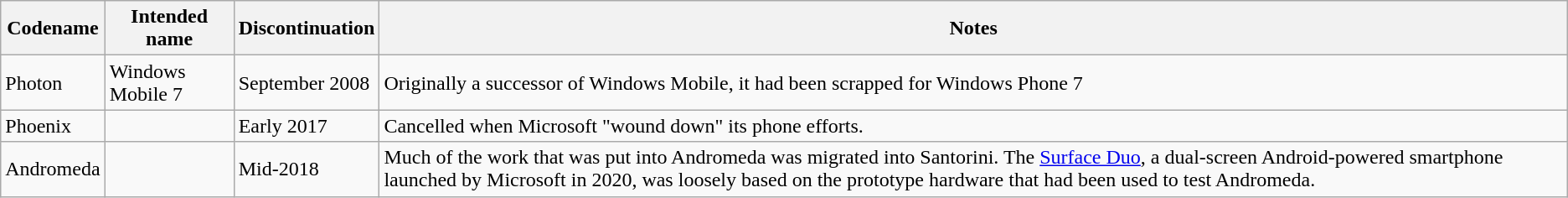<table class="wikitable sortable">
<tr>
<th>Codename</th>
<th>Intended name</th>
<th>Discontinuation</th>
<th>Notes</th>
</tr>
<tr>
<td>Photon</td>
<td>Windows Mobile 7</td>
<td>September 2008</td>
<td>Originally a successor of Windows Mobile, it had been scrapped for Windows Phone 7</td>
</tr>
<tr>
<td>Phoenix</td>
<td></td>
<td>Early 2017</td>
<td>Cancelled when Microsoft "wound down" its phone efforts.</td>
</tr>
<tr>
<td>Andromeda</td>
<td></td>
<td>Mid-2018</td>
<td>Much of the work that was put into Andromeda was migrated into Santorini. The <a href='#'>Surface Duo</a>, a dual-screen Android-powered smartphone launched by Microsoft in 2020, was loosely based on the prototype hardware that had been used to test Andromeda.</td>
</tr>
</table>
